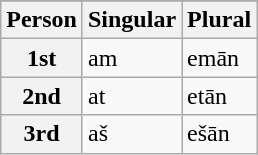<table class="wikitable">
<tr>
</tr>
<tr>
<th>Person</th>
<th>Singular</th>
<th>Plural</th>
</tr>
<tr>
<th>1st</th>
<td>am</td>
<td>emān</td>
</tr>
<tr>
<th>2nd</th>
<td>at</td>
<td>etān</td>
</tr>
<tr>
<th>3rd</th>
<td>aš</td>
<td>ešān</td>
</tr>
</table>
